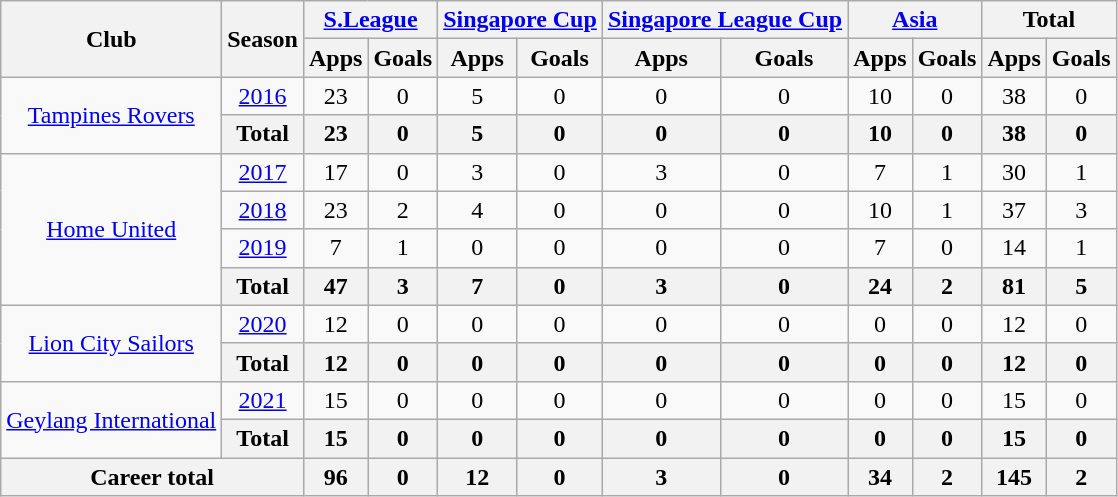<table style="text-align:center" class="wikitable">
<tr>
<th rowspan="2">Club</th>
<th rowspan="2">Season</th>
<th colspan="2"><a href='#'>S.League</a></th>
<th colspan="2"><a href='#'>Singapore Cup</a></th>
<th colspan="2"><a href='#'>Singapore League Cup</a></th>
<th colspan="2"><a href='#'>Asia</a></th>
<th colspan="2">Total</th>
</tr>
<tr>
<th>Apps</th>
<th>Goals</th>
<th>Apps</th>
<th>Goals</th>
<th>Apps</th>
<th>Goals</th>
<th>Apps</th>
<th>Goals</th>
<th>Apps</th>
<th>Goals</th>
</tr>
<tr>
<td rowspan="2"><a href='#'>Tampines Rovers</a></td>
<td><a href='#'>2016</a></td>
<td>23</td>
<td>0</td>
<td>5</td>
<td>0</td>
<td>0</td>
<td>0</td>
<td>10</td>
<td>0</td>
<td>38</td>
<td>0</td>
</tr>
<tr>
<th>Total</th>
<th>23</th>
<th>0</th>
<th>5</th>
<th>0</th>
<th>0</th>
<th>0</th>
<th>10</th>
<th>0</th>
<th>38</th>
<th>0</th>
</tr>
<tr>
<td rowspan="4"><a href='#'>Home United</a></td>
<td><a href='#'>2017</a></td>
<td>17</td>
<td>0</td>
<td>3</td>
<td>0</td>
<td>3</td>
<td>0</td>
<td>7</td>
<td>1</td>
<td>30</td>
<td>1</td>
</tr>
<tr>
<td><a href='#'>2018</a></td>
<td>23</td>
<td>2</td>
<td>4</td>
<td>0</td>
<td>0</td>
<td>0</td>
<td>10</td>
<td>1</td>
<td>37</td>
<td>3</td>
</tr>
<tr>
<td><a href='#'>2019</a></td>
<td>7</td>
<td>1</td>
<td>0</td>
<td>0</td>
<td>0</td>
<td>0</td>
<td>7</td>
<td>0</td>
<td>14</td>
<td>1</td>
</tr>
<tr>
<th>Total</th>
<th>47</th>
<th>3</th>
<th>7</th>
<th>0</th>
<th>3</th>
<th>0</th>
<th>24</th>
<th>2</th>
<th>81</th>
<th>5</th>
</tr>
<tr>
<td rowspan="2"><a href='#'>Lion City Sailors</a></td>
<td><a href='#'>2020</a></td>
<td>12</td>
<td>0</td>
<td>0</td>
<td>0</td>
<td>0</td>
<td>0</td>
<td>0</td>
<td>0</td>
<td>12</td>
<td>0</td>
</tr>
<tr>
<th>Total</th>
<th>12</th>
<th>0</th>
<th>0</th>
<th>0</th>
<th>0</th>
<th>0</th>
<th>0</th>
<th>0</th>
<th>12</th>
<th>0</th>
</tr>
<tr>
<td rowspan="2"><a href='#'>Geylang International</a></td>
<td><a href='#'>2021</a></td>
<td>15</td>
<td>0</td>
<td>0</td>
<td>0</td>
<td>0</td>
<td>0</td>
<td>0</td>
<td>0</td>
<td>15</td>
<td>0</td>
</tr>
<tr>
<th>Total</th>
<th>15</th>
<th>0</th>
<th>0</th>
<th>0</th>
<th>0</th>
<th>0</th>
<th>0</th>
<th>0</th>
<th>15</th>
<th>0</th>
</tr>
<tr>
<th colspan=2>Career total</th>
<th>96</th>
<th>0</th>
<th>12</th>
<th>0</th>
<th>3</th>
<th>0</th>
<th>34</th>
<th>2</th>
<th>145</th>
<th>2</th>
</tr>
</table>
